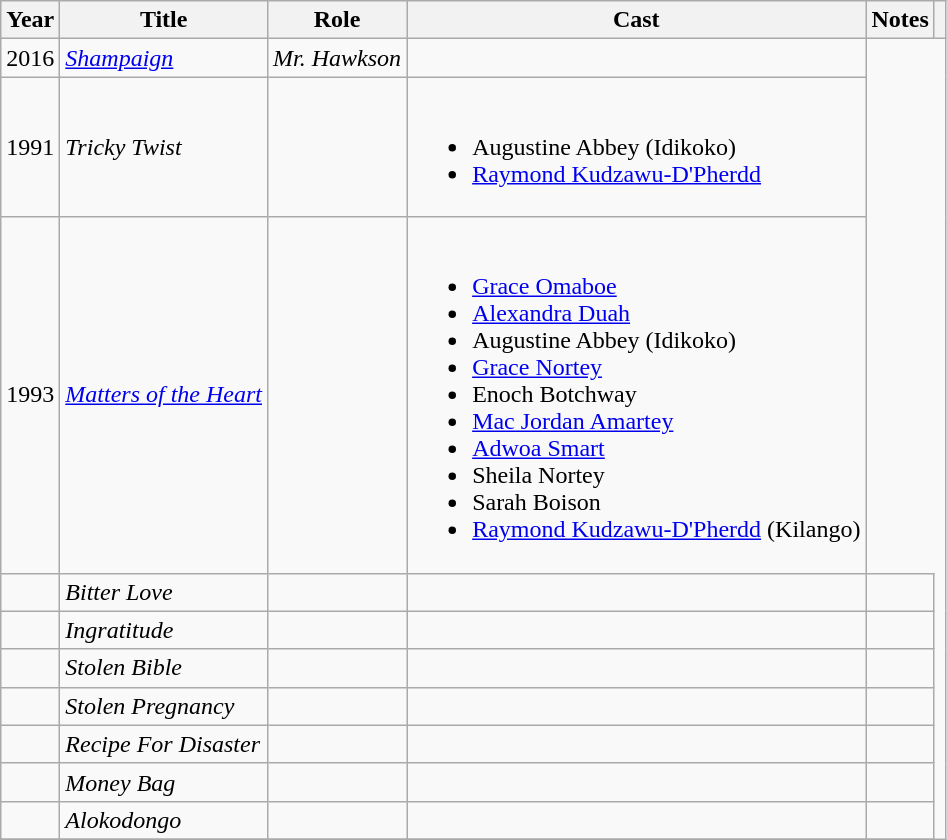<table class="wikitable sortable">
<tr>
<th>Year</th>
<th>Title</th>
<th>Role</th>
<th>Cast</th>
<th>Notes</th>
<th></th>
</tr>
<tr>
<td>2016</td>
<td><em><a href='#'>Shampaign</a></em></td>
<td><em>Mr. Hawkson</em></td>
<td></td>
</tr>
<tr>
<td>1991</td>
<td><em>Tricky Twist</em></td>
<td></td>
<td><br><ul><li>Augustine Abbey (Idikoko)</li><li><a href='#'>Raymond Kudzawu-D'Pherdd</a></li></ul></td>
</tr>
<tr>
<td>1993</td>
<td><em><a href='#'>Matters of the Heart</a></em></td>
<td></td>
<td><br><ul><li><a href='#'>Grace Omaboe</a></li><li><a href='#'>Alexandra Duah</a></li><li>Augustine Abbey (Idikoko)</li><li><a href='#'>Grace Nortey</a></li><li>Enoch Botchway</li><li><a href='#'>Mac Jordan Amartey</a></li><li><a href='#'>Adwoa Smart</a></li><li>Sheila Nortey</li><li>Sarah Boison</li><li><a href='#'>Raymond Kudzawu-D'Pherdd</a> (Kilango)</li></ul></td>
</tr>
<tr>
<td></td>
<td><em>Bitter Love</em></td>
<td></td>
<td></td>
<td></td>
</tr>
<tr>
<td></td>
<td><em>Ingratitude</em></td>
<td></td>
<td></td>
<td></td>
</tr>
<tr>
<td></td>
<td><em>Stolen Bible</em></td>
<td></td>
<td></td>
<td></td>
</tr>
<tr>
<td></td>
<td><em>Stolen Pregnancy</em></td>
<td></td>
<td></td>
<td></td>
</tr>
<tr>
<td></td>
<td><em>Recipe For Disaster</em></td>
<td></td>
<td></td>
<td></td>
</tr>
<tr>
<td></td>
<td><em>Money Bag</em></td>
<td></td>
<td></td>
<td></td>
</tr>
<tr>
<td></td>
<td><em>Alokodongo</em></td>
<td></td>
<td></td>
<td></td>
</tr>
<tr>
</tr>
</table>
